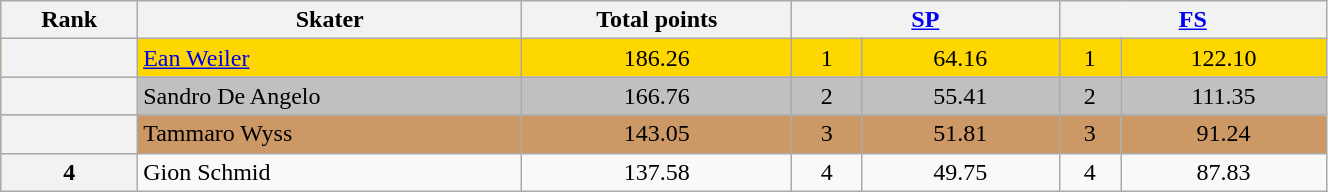<table class="wikitable sortable" style="text-align:center;" width="70%">
<tr>
<th scope="col">Rank</th>
<th scope="col">Skater</th>
<th scope="col">Total points</th>
<th scope="col" colspan="2" width="80px"><a href='#'>SP</a></th>
<th scope="col" colspan="2" width="80px"><a href='#'>FS</a></th>
</tr>
<tr bgcolor="gold">
<th scope="row"></th>
<td align="left"><a href='#'>Ean Weiler</a></td>
<td>186.26</td>
<td>1</td>
<td>64.16</td>
<td>1</td>
<td>122.10</td>
</tr>
<tr bgcolor="silver">
<th scope="row"></th>
<td align="left">Sandro De Angelo</td>
<td>166.76</td>
<td>2</td>
<td>55.41</td>
<td>2</td>
<td>111.35</td>
</tr>
<tr bgcolor="cc9966">
<th scope="row"></th>
<td align="left">Tammaro Wyss</td>
<td>143.05</td>
<td>3</td>
<td>51.81</td>
<td>3</td>
<td>91.24</td>
</tr>
<tr>
<th scope="row">4</th>
<td align="left">Gion Schmid</td>
<td>137.58</td>
<td>4</td>
<td>49.75</td>
<td>4</td>
<td>87.83</td>
</tr>
</table>
